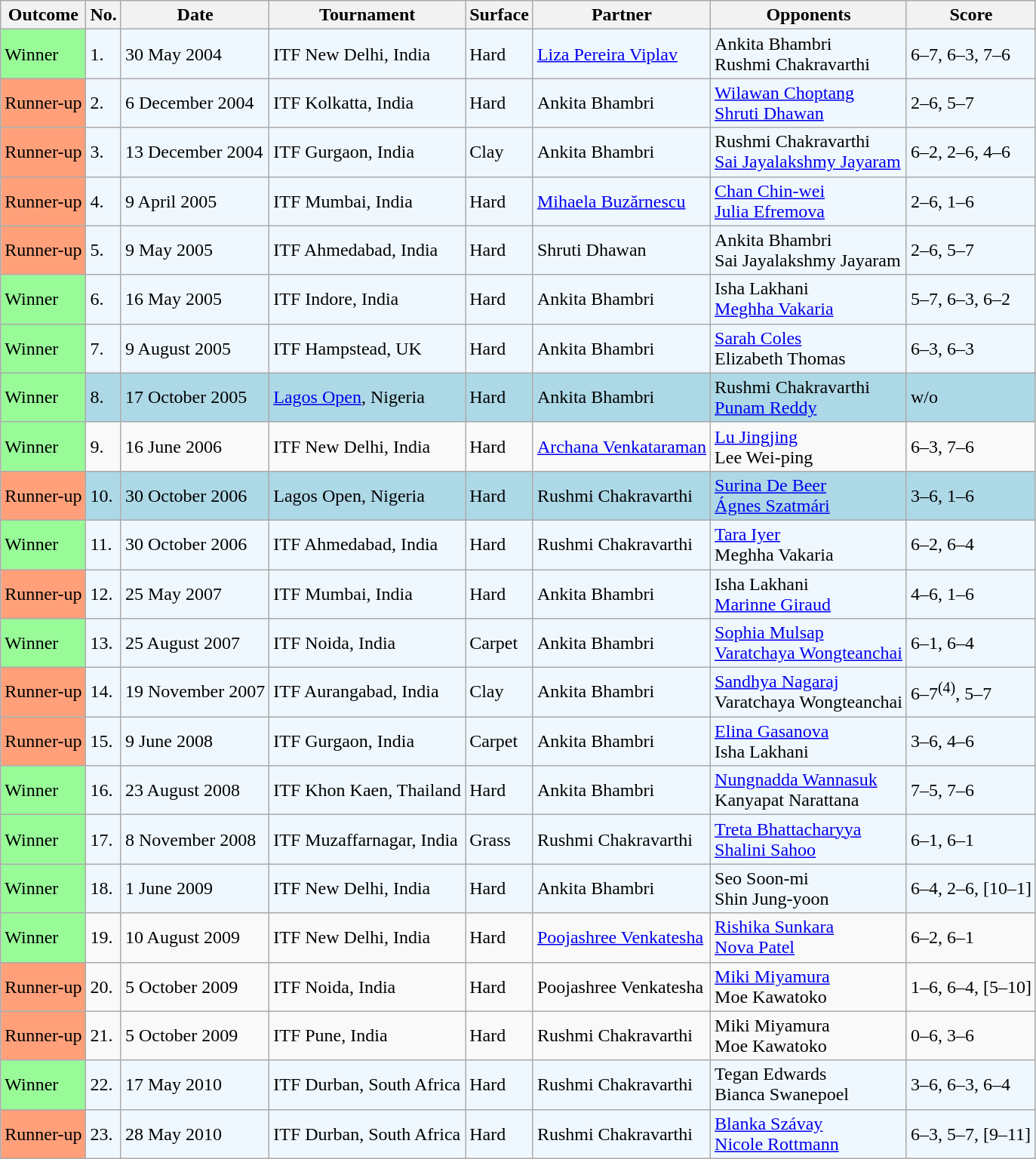<table class="sortable wikitable">
<tr>
<th>Outcome</th>
<th>No.</th>
<th>Date</th>
<th>Tournament</th>
<th>Surface</th>
<th>Partner</th>
<th>Opponents</th>
<th class="unsortable">Score</th>
</tr>
<tr style="background:#f0f8ff;">
<td bgcolor="98FB98">Winner</td>
<td>1.</td>
<td>30 May 2004</td>
<td>ITF New Delhi, India</td>
<td>Hard</td>
<td> <a href='#'>Liza Pereira Viplav</a></td>
<td> Ankita Bhambri <br>  Rushmi Chakravarthi</td>
<td>6–7, 6–3, 7–6</td>
</tr>
<tr style="background:#f0f8ff;">
<td bgcolor="FFA07A">Runner-up</td>
<td>2.</td>
<td>6 December 2004</td>
<td>ITF Kolkatta, India</td>
<td>Hard</td>
<td> Ankita Bhambri</td>
<td> <a href='#'>Wilawan Choptang</a> <br>  <a href='#'>Shruti Dhawan</a></td>
<td>2–6, 5–7</td>
</tr>
<tr style="background:#f0f8ff;">
<td bgcolor="FFA07A">Runner-up</td>
<td>3.</td>
<td>13 December 2004</td>
<td>ITF Gurgaon, India</td>
<td>Clay</td>
<td> Ankita Bhambri</td>
<td> Rushmi Chakravarthi <br>  <a href='#'>Sai Jayalakshmy Jayaram</a></td>
<td>6–2, 2–6, 4–6</td>
</tr>
<tr style="background:#f0f8ff;">
<td bgcolor="FFA07A">Runner-up</td>
<td>4.</td>
<td>9 April 2005</td>
<td>ITF Mumbai, India</td>
<td>Hard</td>
<td> <a href='#'>Mihaela Buzărnescu</a></td>
<td> <a href='#'>Chan Chin-wei</a> <br>  <a href='#'>Julia Efremova</a></td>
<td>2–6, 1–6</td>
</tr>
<tr style="background:#f0f8ff;">
<td bgcolor="FFA07A">Runner-up</td>
<td>5.</td>
<td>9 May 2005</td>
<td>ITF Ahmedabad, India</td>
<td>Hard</td>
<td> Shruti Dhawan</td>
<td> Ankita Bhambri <br>  Sai Jayalakshmy Jayaram</td>
<td>2–6, 5–7</td>
</tr>
<tr style="background:#f0f8ff;">
<td bgcolor="98FB98">Winner</td>
<td>6.</td>
<td>16 May 2005</td>
<td>ITF Indore, India</td>
<td>Hard</td>
<td> Ankita Bhambri</td>
<td> Isha Lakhani <br>  <a href='#'>Meghha Vakaria</a></td>
<td>5–7, 6–3, 6–2</td>
</tr>
<tr style="background:#f0f8ff;">
<td bgcolor="98FB98">Winner</td>
<td>7.</td>
<td>9 August 2005</td>
<td>ITF Hampstead, UK</td>
<td>Hard</td>
<td> Ankita Bhambri</td>
<td> <a href='#'>Sarah Coles</a> <br>  Elizabeth Thomas</td>
<td>6–3, 6–3</td>
</tr>
<tr style="background:lightblue;">
<td bgcolor="98FB98">Winner</td>
<td>8.</td>
<td>17 October 2005</td>
<td><a href='#'>Lagos Open</a>, Nigeria</td>
<td>Hard</td>
<td> Ankita Bhambri</td>
<td> Rushmi Chakravarthi <br>  <a href='#'>Punam Reddy</a></td>
<td>w/o</td>
</tr>
<tr>
<td bgcolor="98FB98">Winner</td>
<td>9.</td>
<td>16 June 2006</td>
<td>ITF New Delhi, India</td>
<td>Hard</td>
<td> <a href='#'>Archana Venkataraman</a></td>
<td> <a href='#'>Lu Jingjing</a> <br>  Lee Wei-ping</td>
<td>6–3, 7–6</td>
</tr>
<tr style="background:lightblue;">
<td bgcolor="FFA07A">Runner-up</td>
<td>10.</td>
<td>30 October 2006</td>
<td>Lagos Open, Nigeria</td>
<td>Hard</td>
<td> Rushmi Chakravarthi</td>
<td> <a href='#'>Surina De Beer</a> <br>  <a href='#'>Ágnes Szatmári</a></td>
<td>3–6, 1–6</td>
</tr>
<tr style="background:#f0f8ff;">
<td bgcolor="98FB98">Winner</td>
<td>11.</td>
<td>30 October 2006</td>
<td>ITF Ahmedabad, India</td>
<td>Hard</td>
<td> Rushmi Chakravarthi</td>
<td> <a href='#'>Tara Iyer</a> <br>  Meghha Vakaria</td>
<td>6–2, 6–4</td>
</tr>
<tr style="background:#f0f8ff;">
<td bgcolor="FFA07A">Runner-up</td>
<td>12.</td>
<td>25 May 2007</td>
<td>ITF Mumbai, India</td>
<td>Hard</td>
<td> Ankita Bhambri</td>
<td> Isha Lakhani <br>  <a href='#'>Marinne Giraud</a></td>
<td>4–6, 1–6</td>
</tr>
<tr style="background:#f0f8ff;">
<td bgcolor="98FB98">Winner</td>
<td>13.</td>
<td>25 August 2007</td>
<td>ITF Noida, India</td>
<td>Carpet</td>
<td> Ankita Bhambri</td>
<td> <a href='#'>Sophia Mulsap</a> <br>  <a href='#'>Varatchaya Wongteanchai</a></td>
<td>6–1, 6–4</td>
</tr>
<tr style="background:#f0f8ff;">
<td bgcolor="FFA07A">Runner-up</td>
<td>14.</td>
<td>19 November 2007</td>
<td>ITF Aurangabad, India</td>
<td>Clay</td>
<td> Ankita Bhambri</td>
<td> <a href='#'>Sandhya Nagaraj</a> <br>  Varatchaya Wongteanchai</td>
<td>6–7<sup>(4)</sup>, 5–7</td>
</tr>
<tr style="background:#f0f8ff;">
<td bgcolor="FFA07A">Runner-up</td>
<td>15.</td>
<td>9 June 2008</td>
<td>ITF Gurgaon, India</td>
<td>Carpet</td>
<td> Ankita Bhambri</td>
<td> <a href='#'>Elina Gasanova</a> <br>  Isha Lakhani</td>
<td>3–6, 4–6</td>
</tr>
<tr style="background:#f0f8ff;">
<td bgcolor="98FB98">Winner</td>
<td>16.</td>
<td>23 August 2008</td>
<td>ITF Khon Kaen, Thailand</td>
<td>Hard</td>
<td> Ankita Bhambri</td>
<td> <a href='#'>Nungnadda Wannasuk</a> <br>  Kanyapat Narattana</td>
<td>7–5, 7–6</td>
</tr>
<tr style="background:#f0f8ff;">
<td bgcolor="98FB98">Winner</td>
<td>17.</td>
<td>8 November 2008</td>
<td>ITF Muzaffarnagar, India</td>
<td>Grass</td>
<td> Rushmi Chakravarthi</td>
<td> <a href='#'>Treta Bhattacharyya</a> <br>  <a href='#'>Shalini Sahoo</a></td>
<td>6–1, 6–1</td>
</tr>
<tr style="background:#f0f8ff;">
<td bgcolor="98FB98">Winner</td>
<td>18.</td>
<td>1 June 2009</td>
<td>ITF New Delhi, India</td>
<td>Hard</td>
<td> Ankita Bhambri</td>
<td> Seo Soon-mi <br>  Shin Jung-yoon</td>
<td>6–4, 2–6, [10–1]</td>
</tr>
<tr>
<td bgcolor="98FB98">Winner</td>
<td>19.</td>
<td>10 August 2009</td>
<td>ITF New Delhi, India</td>
<td>Hard</td>
<td> <a href='#'>Poojashree Venkatesha</a></td>
<td> <a href='#'>Rishika Sunkara</a> <br>  <a href='#'>Nova Patel</a></td>
<td>6–2, 6–1</td>
</tr>
<tr>
<td bgcolor="FFA07A">Runner-up</td>
<td>20.</td>
<td>5 October 2009</td>
<td>ITF Noida, India</td>
<td>Hard</td>
<td> Poojashree Venkatesha</td>
<td> <a href='#'>Miki Miyamura</a> <br>  Moe Kawatoko</td>
<td>1–6, 6–4, [5–10]</td>
</tr>
<tr>
<td bgcolor="FFA07A">Runner-up</td>
<td>21.</td>
<td>5 October 2009</td>
<td>ITF Pune, India</td>
<td>Hard</td>
<td> Rushmi Chakravarthi</td>
<td> Miki Miyamura <br>  Moe Kawatoko</td>
<td>0–6, 3–6</td>
</tr>
<tr style="background:#f0f8ff;">
<td bgcolor="98FB98">Winner</td>
<td>22.</td>
<td>17 May 2010</td>
<td>ITF Durban, South Africa</td>
<td>Hard</td>
<td> Rushmi Chakravarthi</td>
<td> Tegan Edwards <br>  Bianca Swanepoel</td>
<td>3–6, 6–3, 6–4</td>
</tr>
<tr style="background:#f0f8ff;">
<td bgcolor="FFA07A">Runner-up</td>
<td>23.</td>
<td>28 May 2010</td>
<td>ITF Durban, South Africa</td>
<td>Hard</td>
<td> Rushmi Chakravarthi</td>
<td> <a href='#'>Blanka Szávay</a> <br>  <a href='#'>Nicole Rottmann</a></td>
<td>6–3, 5–7, [9–11]</td>
</tr>
</table>
